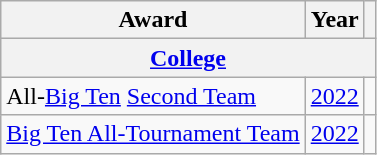<table class="wikitable">
<tr>
<th>Award</th>
<th>Year</th>
<th></th>
</tr>
<tr>
<th colspan="3"><a href='#'>College</a></th>
</tr>
<tr>
<td>All-<a href='#'>Big Ten</a> <a href='#'>Second Team</a></td>
<td><a href='#'>2022</a></td>
<td></td>
</tr>
<tr>
<td><a href='#'>Big Ten All-Tournament Team</a></td>
<td><a href='#'>2022</a></td>
<td></td>
</tr>
</table>
